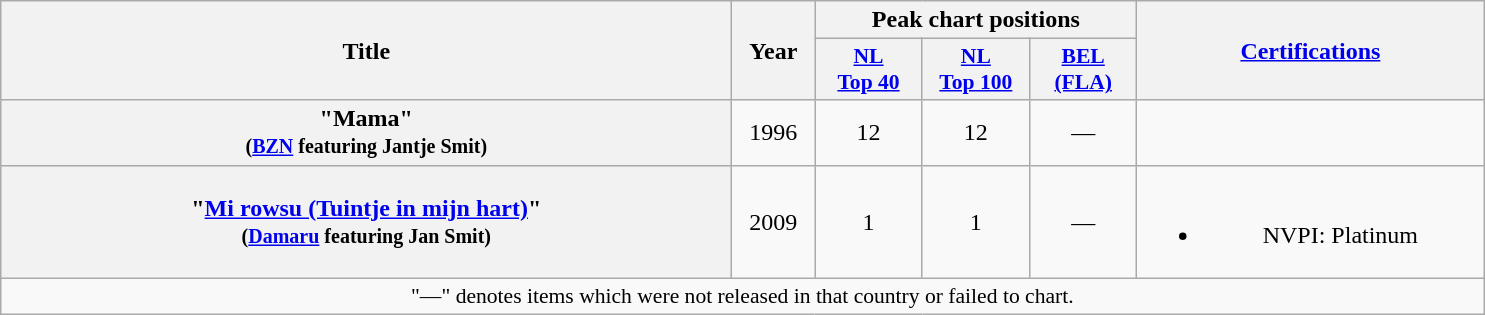<table class="wikitable plainrowheaders" style="text-align:center;" border="1">
<tr>
<th scope="col" rowspan="2" style="width:30em;">Title</th>
<th scope="col" rowspan="2" style="width:3em;">Year</th>
<th scope="col" colspan="3">Peak chart positions</th>
<th scope="col" rowspan="2" style="width:14em;"><a href='#'>Certifications</a></th>
</tr>
<tr>
<th scope="col" style="width:4.5em;font-size:90%;"><a href='#'>NL<br>Top 40</a><br></th>
<th scope="col" style="width:4.5em;font-size:90%;"><a href='#'>NL<br>Top 100</a><br></th>
<th scope="col" style="width:4.5em;font-size:90%;"><a href='#'>BEL<br>(FLA)</a><br></th>
</tr>
<tr>
<th scope="row">"Mama"<br><small>(<a href='#'>BZN</a> featuring Jantje Smit)</small></th>
<td rowspan="1">1996</td>
<td>12</td>
<td>12</td>
<td>—</td>
<td></td>
</tr>
<tr>
<th scope="row">"<a href='#'>Mi rowsu (Tuintje in mijn hart)</a>"<br><small>(<a href='#'>Damaru</a> featuring Jan Smit)</small></th>
<td rowspan="1">2009</td>
<td>1</td>
<td>1</td>
<td>—</td>
<td><br><ul><li>NVPI: Platinum</li></ul></td>
</tr>
<tr>
<td colspan="7" align="center" style="font-size:90%;">"—" denotes items which were not released in that country or failed to chart.</td>
</tr>
</table>
